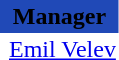<table class="toccolours" border="0" cellpadding="2" cellspacing="0" align="left" style="margin:0.5em;">
<tr>
<th colspan="2" align="center" bgcolor="#2049B7"><span>Manager</span></th>
</tr>
<tr>
<td></td>
<td> <a href='#'>Emil Velev</a></td>
</tr>
</table>
